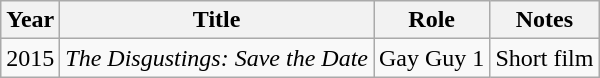<table class="wikitable">
<tr>
<th>Year</th>
<th>Title</th>
<th>Role</th>
<th>Notes</th>
</tr>
<tr>
<td>2015</td>
<td><em>The Disgustings: Save the Date</em></td>
<td>Gay Guy 1</td>
<td>Short film</td>
</tr>
</table>
